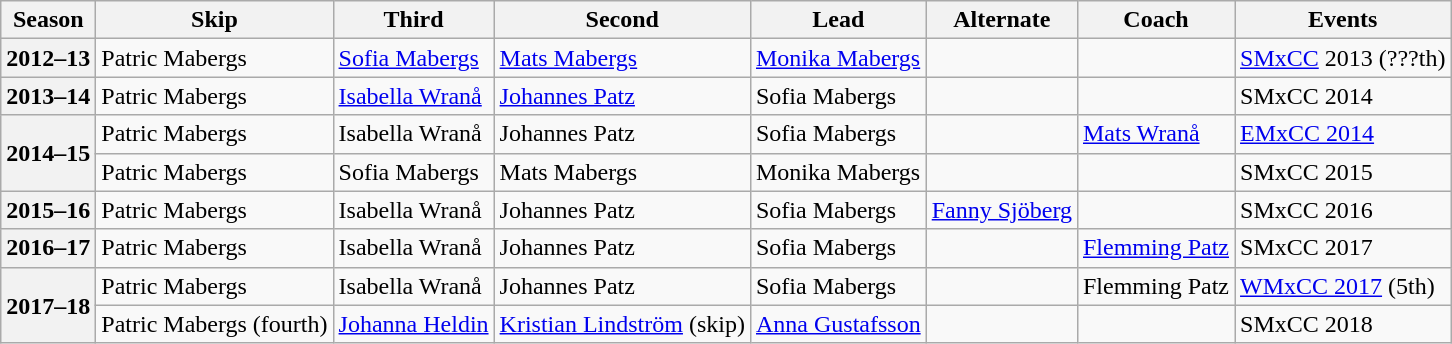<table class="wikitable">
<tr>
<th scope="col">Season</th>
<th scope="col">Skip</th>
<th scope="col">Third</th>
<th scope="col">Second</th>
<th scope="col">Lead</th>
<th scope="col">Alternate</th>
<th scope="col">Coach</th>
<th scope="col">Events</th>
</tr>
<tr>
<th scope="row">2012–13</th>
<td>Patric Mabergs</td>
<td><a href='#'>Sofia Mabergs</a></td>
<td><a href='#'>Mats Mabergs</a></td>
<td><a href='#'>Monika Mabergs</a></td>
<td></td>
<td></td>
<td><a href='#'>SMxCC</a> 2013 (???th)</td>
</tr>
<tr>
<th scope="row">2013–14</th>
<td>Patric Mabergs</td>
<td><a href='#'>Isabella Wranå</a></td>
<td><a href='#'>Johannes Patz</a></td>
<td>Sofia Mabergs</td>
<td></td>
<td></td>
<td>SMxCC 2014 </td>
</tr>
<tr>
<th scope="row" rowspan=2>2014–15</th>
<td>Patric Mabergs</td>
<td>Isabella Wranå</td>
<td>Johannes Patz</td>
<td>Sofia Mabergs</td>
<td></td>
<td><a href='#'>Mats Wranå</a></td>
<td><a href='#'>EMxCC 2014</a> </td>
</tr>
<tr>
<td>Patric Mabergs</td>
<td>Sofia Mabergs</td>
<td>Mats Mabergs</td>
<td>Monika Mabergs</td>
<td></td>
<td></td>
<td>SMxCC 2015 </td>
</tr>
<tr>
<th scope="row">2015–16</th>
<td>Patric Mabergs</td>
<td>Isabella Wranå</td>
<td>Johannes Patz</td>
<td>Sofia Mabergs</td>
<td><a href='#'>Fanny Sjöberg</a></td>
<td></td>
<td>SMxCC 2016 </td>
</tr>
<tr>
<th scope="row">2016–17</th>
<td>Patric Mabergs</td>
<td>Isabella Wranå</td>
<td>Johannes Patz</td>
<td>Sofia Mabergs</td>
<td></td>
<td><a href='#'>Flemming Patz</a></td>
<td>SMxCC 2017 </td>
</tr>
<tr>
<th scope="row" rowspan=2>2017–18</th>
<td>Patric Mabergs</td>
<td>Isabella Wranå</td>
<td>Johannes Patz</td>
<td>Sofia Mabergs</td>
<td></td>
<td>Flemming Patz</td>
<td><a href='#'>WMxCC 2017</a> (5th)</td>
</tr>
<tr>
<td>Patric Mabergs (fourth)</td>
<td><a href='#'>Johanna Heldin</a></td>
<td><a href='#'>Kristian Lindström</a> (skip)</td>
<td><a href='#'>Anna Gustafsson</a></td>
<td></td>
<td></td>
<td>SMxCC 2018 </td>
</tr>
</table>
